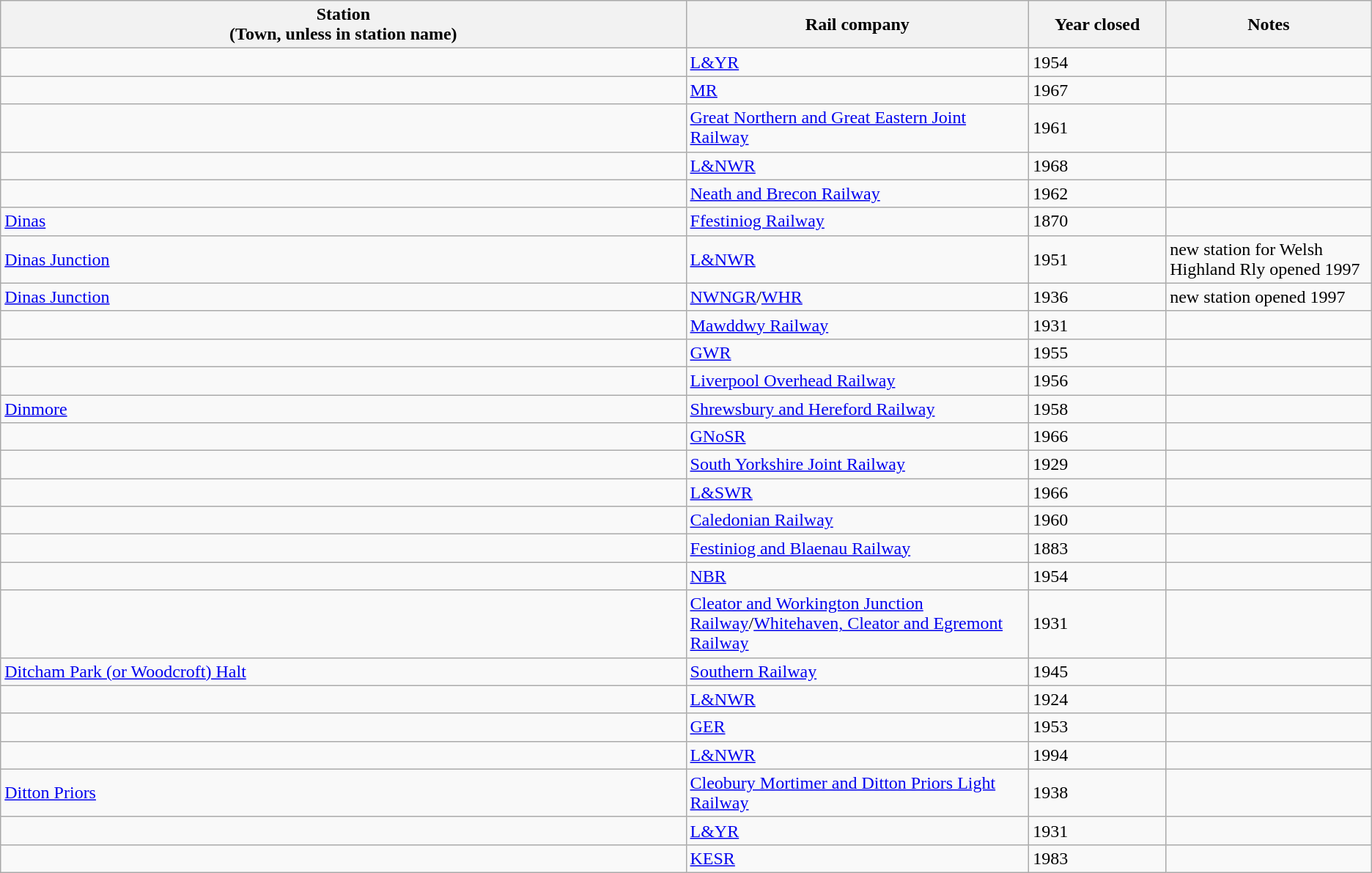<table class="wikitable sortable">
<tr>
<th style="width:50%">Station<br>(Town, unless in station name)</th>
<th style="width:25%">Rail company</th>
<th style="width:10%">Year closed</th>
<th style="width:20%">Notes</th>
</tr>
<tr>
<td></td>
<td><a href='#'>L&YR</a></td>
<td>1954</td>
<td></td>
</tr>
<tr>
<td></td>
<td><a href='#'>MR</a></td>
<td>1967</td>
<td></td>
</tr>
<tr>
<td></td>
<td><a href='#'>Great Northern and Great Eastern Joint Railway</a></td>
<td>1961</td>
<td></td>
</tr>
<tr>
<td></td>
<td><a href='#'>L&NWR</a></td>
<td>1968</td>
<td></td>
</tr>
<tr>
<td></td>
<td><a href='#'>Neath and Brecon Railway</a></td>
<td>1962</td>
<td></td>
</tr>
<tr>
<td><a href='#'>Dinas</a></td>
<td><a href='#'>Ffestiniog Railway</a></td>
<td>1870</td>
<td></td>
</tr>
<tr>
<td><a href='#'>Dinas Junction</a></td>
<td><a href='#'>L&NWR</a></td>
<td>1951</td>
<td>new station for Welsh Highland Rly opened 1997</td>
</tr>
<tr>
<td><a href='#'>Dinas Junction</a></td>
<td><a href='#'>NWNGR</a>/<a href='#'>WHR</a></td>
<td>1936</td>
<td>new station opened 1997</td>
</tr>
<tr>
<td></td>
<td><a href='#'>Mawddwy Railway</a></td>
<td>1931</td>
<td></td>
</tr>
<tr>
<td></td>
<td><a href='#'>GWR</a></td>
<td>1955</td>
<td></td>
</tr>
<tr>
<td></td>
<td><a href='#'>Liverpool Overhead Railway</a></td>
<td>1956</td>
<td></td>
</tr>
<tr>
<td><a href='#'>Dinmore</a></td>
<td><a href='#'>Shrewsbury and Hereford Railway</a></td>
<td>1958</td>
<td></td>
</tr>
<tr>
<td></td>
<td><a href='#'>GNoSR</a></td>
<td>1966</td>
<td></td>
</tr>
<tr>
<td></td>
<td><a href='#'>South Yorkshire Joint Railway</a></td>
<td>1929</td>
<td></td>
</tr>
<tr>
<td></td>
<td><a href='#'>L&SWR</a></td>
<td>1966</td>
<td></td>
</tr>
<tr>
<td></td>
<td><a href='#'>Caledonian Railway</a></td>
<td>1960</td>
<td></td>
</tr>
<tr>
<td></td>
<td><a href='#'>Festiniog and Blaenau Railway</a></td>
<td>1883</td>
<td></td>
</tr>
<tr>
<td></td>
<td><a href='#'>NBR</a></td>
<td>1954</td>
<td></td>
</tr>
<tr>
<td></td>
<td><a href='#'>Cleator and Workington Junction Railway</a>/<a href='#'>Whitehaven, Cleator and Egremont Railway</a></td>
<td>1931</td>
<td></td>
</tr>
<tr>
<td><a href='#'>Ditcham Park (or Woodcroft) Halt</a></td>
<td><a href='#'>Southern Railway</a></td>
<td>1945</td>
<td></td>
</tr>
<tr>
<td></td>
<td><a href='#'>L&NWR</a></td>
<td>1924</td>
<td></td>
</tr>
<tr>
<td></td>
<td><a href='#'>GER</a></td>
<td>1953</td>
<td></td>
</tr>
<tr>
<td></td>
<td><a href='#'>L&NWR</a></td>
<td>1994</td>
<td></td>
</tr>
<tr>
<td><a href='#'>Ditton Priors</a></td>
<td><a href='#'>Cleobury Mortimer and Ditton Priors Light Railway</a></td>
<td>1938</td>
<td></td>
</tr>
<tr>
<td></td>
<td><a href='#'>L&YR</a></td>
<td>1931</td>
<td></td>
</tr>
<tr>
<td></td>
<td><a href='#'>KESR</a></td>
<td>1983</td>
<td></td>
</tr>
</table>
